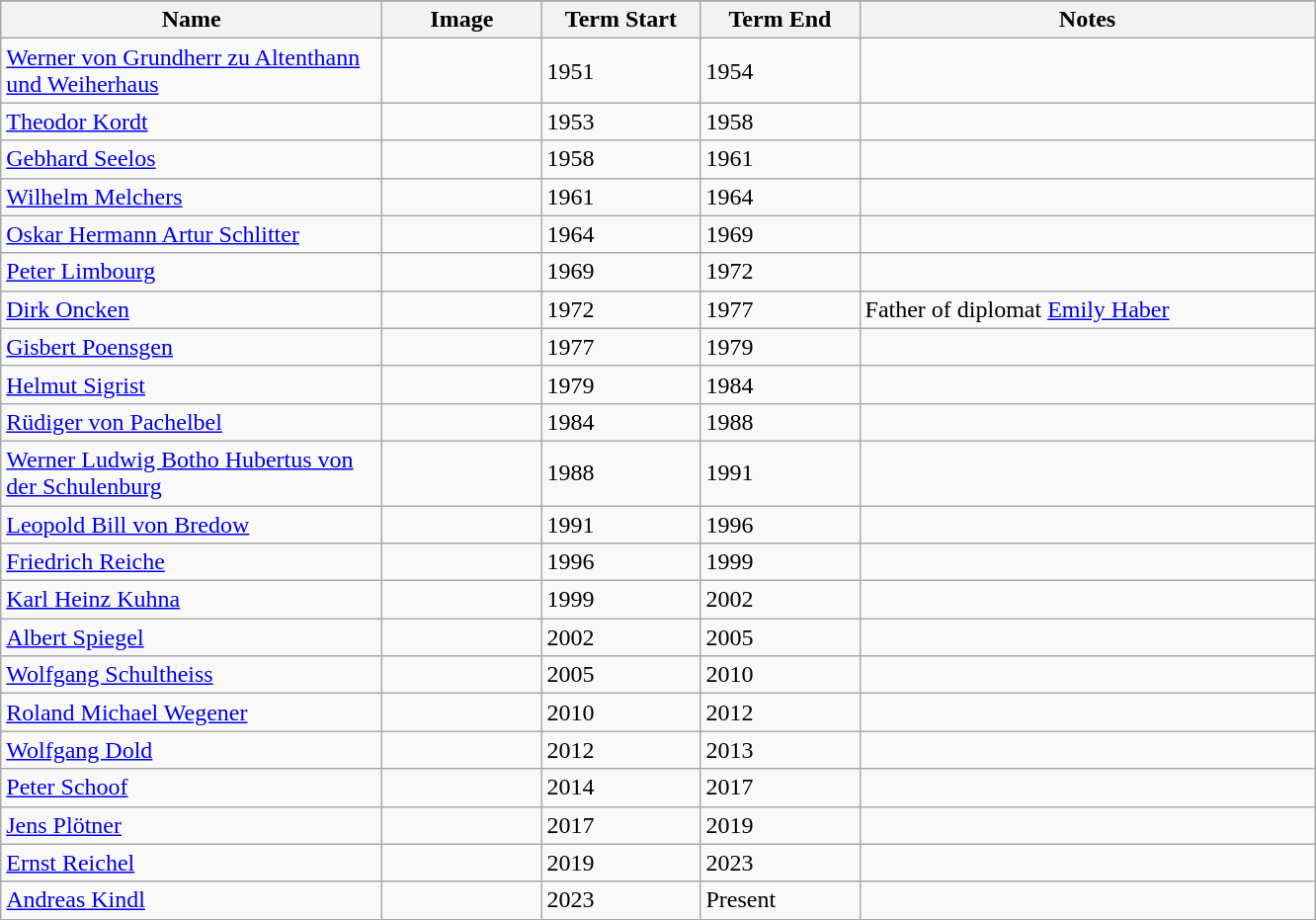<table class="wikitable">
<tr>
</tr>
<tr class="hintergrundfarbe5">
<th width="250">Name</th>
<th width="100">Image</th>
<th width="100">Term Start</th>
<th width="100">Term End</th>
<th width="300">Notes</th>
</tr>
<tr>
<td><a href='#'>Werner von Grundherr zu Altenthann <br>und Weiherhaus</a></td>
<td></td>
<td>1951</td>
<td>1954</td>
<td></td>
</tr>
<tr>
<td><a href='#'>Theodor Kordt</a></td>
<td></td>
<td>1953</td>
<td>1958</td>
<td></td>
</tr>
<tr>
<td><a href='#'>Gebhard Seelos</a></td>
<td></td>
<td>1958</td>
<td>1961</td>
<td></td>
</tr>
<tr>
<td><a href='#'>Wilhelm Melchers</a></td>
<td></td>
<td>1961</td>
<td>1964</td>
<td></td>
</tr>
<tr>
<td><a href='#'>Oskar Hermann Artur Schlitter</a></td>
<td></td>
<td>1964</td>
<td>1969</td>
<td></td>
</tr>
<tr>
<td><a href='#'>Peter Limbourg</a></td>
<td></td>
<td>1969</td>
<td>1972</td>
<td></td>
</tr>
<tr>
<td><a href='#'>Dirk Oncken</a></td>
<td></td>
<td>1972</td>
<td>1977</td>
<td>Father of diplomat <a href='#'>Emily Haber</a></td>
</tr>
<tr>
<td><a href='#'>Gisbert Poensgen</a></td>
<td></td>
<td>1977</td>
<td>1979</td>
<td></td>
</tr>
<tr>
<td><a href='#'>Helmut Sigrist</a></td>
<td></td>
<td>1979</td>
<td>1984</td>
<td></td>
</tr>
<tr>
<td><a href='#'>Rüdiger von Pachelbel</a></td>
<td></td>
<td>1984</td>
<td>1988</td>
</tr>
<tr>
<td><a href='#'>Werner Ludwig Botho Hubertus von der Schulenburg</a></td>
<td></td>
<td>1988</td>
<td>1991</td>
<td></td>
</tr>
<tr>
<td><a href='#'>Leopold Bill von Bredow</a></td>
<td></td>
<td>1991</td>
<td>1996</td>
<td></td>
</tr>
<tr>
<td><a href='#'>Friedrich Reiche</a></td>
<td></td>
<td>1996</td>
<td>1999</td>
<td></td>
</tr>
<tr>
<td><a href='#'>Karl Heinz Kuhna</a></td>
<td></td>
<td>1999</td>
<td>2002</td>
<td></td>
</tr>
<tr>
<td><a href='#'>Albert Spiegel</a></td>
<td></td>
<td>2002</td>
<td>2005</td>
<td></td>
</tr>
<tr>
<td><a href='#'>Wolfgang Schultheiss</a></td>
<td></td>
<td>2005</td>
<td>2010</td>
<td></td>
</tr>
<tr>
<td><a href='#'>Roland Michael Wegener</a></td>
<td></td>
<td>2010</td>
<td>2012</td>
<td></td>
</tr>
<tr>
<td><a href='#'>Wolfgang Dold</a></td>
<td></td>
<td>2012</td>
<td>2013</td>
<td></td>
</tr>
<tr>
<td><a href='#'>Peter Schoof</a></td>
<td></td>
<td>2014</td>
<td>2017</td>
<td></td>
</tr>
<tr>
<td><a href='#'>Jens Plötner</a></td>
<td></td>
<td>2017</td>
<td>2019</td>
<td></td>
</tr>
<tr>
<td><a href='#'>Ernst Reichel</a></td>
<td></td>
<td>2019</td>
<td>2023</td>
<td></td>
</tr>
<tr>
<td><a href='#'>Andreas Kindl</a></td>
<td></td>
<td>2023</td>
<td>Present</td>
</tr>
</table>
